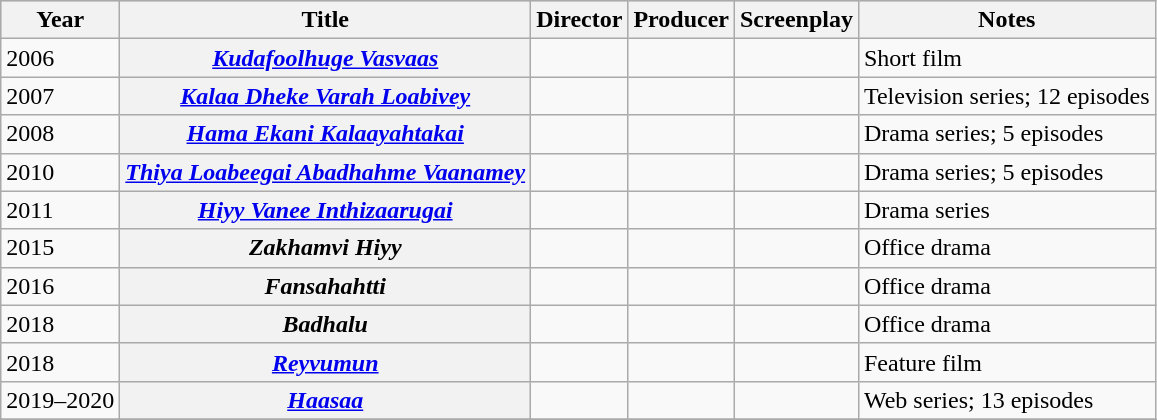<table class="wikitable sortable plainrowheaders">
<tr style="background:#ccc; text-align:center;">
<th scope="col">Year</th>
<th scope="col">Title</th>
<th scope="col">Director</th>
<th scope="col">Producer</th>
<th scope="col">Screenplay</th>
<th scope="col">Notes</th>
</tr>
<tr>
<td>2006</td>
<th scope="row"><em><a href='#'>Kudafoolhuge Vasvaas</a></em></th>
<td></td>
<td></td>
<td></td>
<td>Short film</td>
</tr>
<tr>
<td>2007</td>
<th scope="row"><em><a href='#'>Kalaa Dheke Varah Loabivey</a></em></th>
<td></td>
<td></td>
<td></td>
<td>Television series; 12 episodes</td>
</tr>
<tr>
<td>2008</td>
<th scope="row"><em><a href='#'>Hama Ekani Kalaayahtakai</a></em></th>
<td></td>
<td></td>
<td></td>
<td>Drama series; 5 episodes</td>
</tr>
<tr>
<td>2010</td>
<th scope="row"><em><a href='#'>Thiya Loabeegai Abadhahme Vaanamey</a></em></th>
<td></td>
<td></td>
<td></td>
<td>Drama series; 5 episodes</td>
</tr>
<tr>
<td>2011</td>
<th scope="row"><em><a href='#'>Hiyy Vanee Inthizaarugai</a></em></th>
<td></td>
<td></td>
<td></td>
<td>Drama series</td>
</tr>
<tr>
<td>2015</td>
<th scope="row"><em>Zakhamvi Hiyy</em></th>
<td></td>
<td></td>
<td></td>
<td>Office drama</td>
</tr>
<tr>
<td>2016</td>
<th scope="row"><em>Fansahahtti</em></th>
<td></td>
<td></td>
<td></td>
<td>Office drama</td>
</tr>
<tr>
<td>2018</td>
<th scope="row"><em>Badhalu</em></th>
<td></td>
<td></td>
<td></td>
<td>Office drama</td>
</tr>
<tr>
<td>2018</td>
<th scope="row"><em><a href='#'>Reyvumun</a></em></th>
<td></td>
<td></td>
<td></td>
<td>Feature film</td>
</tr>
<tr>
<td>2019–2020</td>
<th scope="row"><em><a href='#'>Haasaa</a></em></th>
<td></td>
<td></td>
<td></td>
<td>Web series; 13 episodes</td>
</tr>
<tr>
</tr>
</table>
